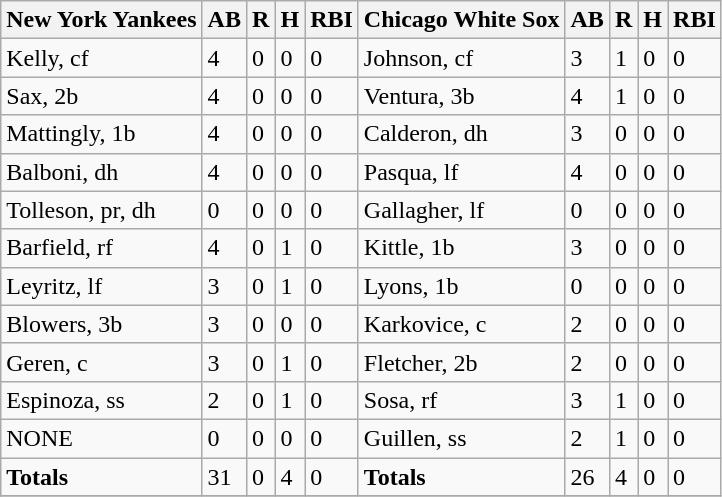<table class="wikitable sortable">
<tr>
<th><strong>New York Yankees</strong></th>
<th>AB</th>
<th>R</th>
<th>H</th>
<th>RBI</th>
<th><strong>Chicago White Sox</strong></th>
<th>AB</th>
<th>R</th>
<th>H</th>
<th>RBI</th>
</tr>
<tr>
<td>Kelly, cf</td>
<td>4</td>
<td>0</td>
<td>0</td>
<td>0</td>
<td>Johnson, cf</td>
<td>3</td>
<td>1</td>
<td>0</td>
<td>0</td>
</tr>
<tr>
<td>Sax, 2b</td>
<td>4</td>
<td>0</td>
<td>0</td>
<td>0</td>
<td>Ventura, 3b</td>
<td>4</td>
<td>1</td>
<td>0</td>
<td>0</td>
</tr>
<tr>
<td>Mattingly, 1b</td>
<td>4</td>
<td>0</td>
<td>0</td>
<td>0</td>
<td>Calderon, dh</td>
<td>3</td>
<td>0</td>
<td>0</td>
<td>0</td>
</tr>
<tr>
<td>Balboni, dh</td>
<td>4</td>
<td>0</td>
<td>0</td>
<td>0</td>
<td>Pasqua, lf</td>
<td>4</td>
<td>0</td>
<td>0</td>
<td>0</td>
</tr>
<tr>
<td>Tolleson, pr, dh</td>
<td>0</td>
<td>0</td>
<td>0</td>
<td>0</td>
<td>Gallagher, lf</td>
<td>0</td>
<td>0</td>
<td>0</td>
<td>0</td>
</tr>
<tr>
<td>Barfield, rf</td>
<td>4</td>
<td>0</td>
<td>1</td>
<td>0</td>
<td>Kittle, 1b</td>
<td>3</td>
<td>0</td>
<td>0</td>
<td>0</td>
</tr>
<tr>
<td>Leyritz, lf</td>
<td>3</td>
<td>0</td>
<td>1</td>
<td>0</td>
<td>Lyons, 1b</td>
<td>0</td>
<td>0</td>
<td>0</td>
<td>0</td>
</tr>
<tr>
<td>Blowers, 3b</td>
<td>3</td>
<td>0</td>
<td>0</td>
<td>0</td>
<td>Karkovice, c</td>
<td>2</td>
<td>0</td>
<td>0</td>
<td>0</td>
</tr>
<tr>
<td>Geren, c</td>
<td>3</td>
<td>0</td>
<td>1</td>
<td>0</td>
<td>Fletcher, 2b</td>
<td>2</td>
<td>0</td>
<td>0</td>
<td>0</td>
</tr>
<tr>
<td>Espinoza, ss</td>
<td>2</td>
<td>0</td>
<td>1</td>
<td>0</td>
<td>Sosa, rf</td>
<td>3</td>
<td>1</td>
<td>0</td>
<td>0</td>
</tr>
<tr>
<td>NONE</td>
<td>0</td>
<td>0</td>
<td>0</td>
<td>0</td>
<td>Guillen, ss</td>
<td>2</td>
<td>1</td>
<td>0</td>
<td>0</td>
</tr>
<tr>
<td><strong>Totals</strong></td>
<td>31</td>
<td>0</td>
<td>4</td>
<td>0</td>
<td><strong>Totals</strong></td>
<td>26</td>
<td>4</td>
<td>0</td>
<td>0</td>
</tr>
<tr>
</tr>
</table>
